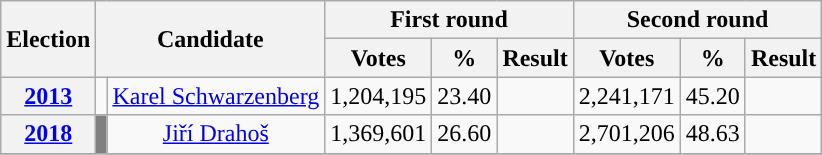<table class="wikitable" style="text-align: center;">
<tr>
<th rowspan=2>Election</th>
<th rowspan=2 colspan=2>Candidate</th>
<th colspan=3>First round</th>
<th colspan=3>Second round</th>
</tr>
<tr>
<th>Votes</th>
<th>%</th>
<th>Result</th>
<th>Votes</th>
<th>%</th>
<th>Result</th>
</tr>
<tr>
<th><a href='#'>2013</a></th>
<td style="background-color: "></td>
<td><a href='#'>Karel Schwarzenberg</a></td>
<td>1,204,195</td>
<td>23.40</td>
<td></td>
<td>2,241,171</td>
<td>45.20</td>
<td></td>
</tr>
<tr>
<th><a href='#'>2018</a></th>
<td bgcolor="grey"></td>
<td><a href='#'>Jiří Drahoš</a></td>
<td>1,369,601</td>
<td>26.60</td>
<td></td>
<td>2,701,206</td>
<td>48.63</td>
<td></td>
</tr>
<tr>
</tr>
</table>
